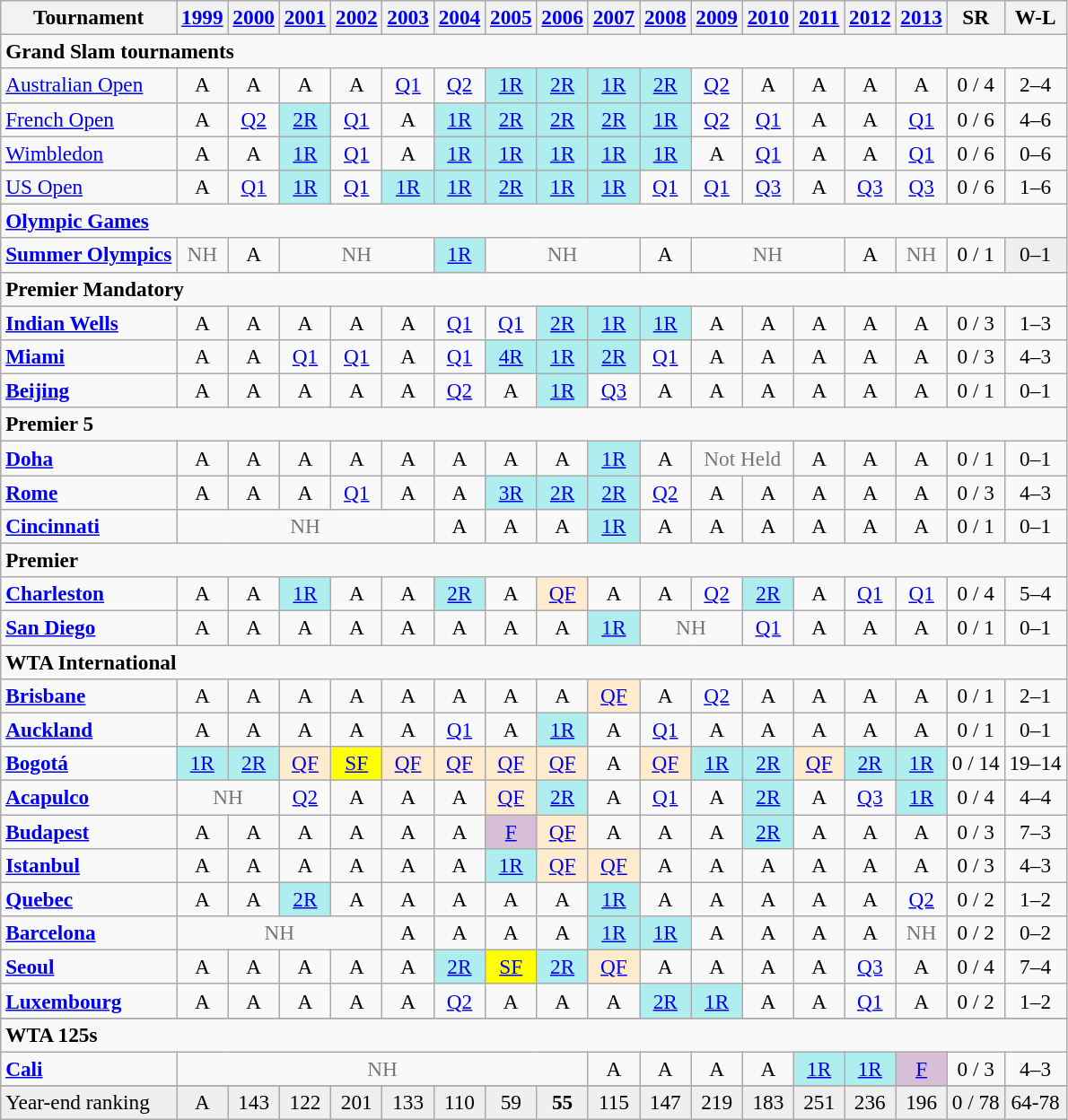<table class="wikitable" style="text-align:center;font-size:97%">
<tr>
<th>Tournament</th>
<th><a href='#'>1999</a></th>
<th><a href='#'>2000</a></th>
<th><a href='#'>2001</a></th>
<th><a href='#'>2002</a></th>
<th><a href='#'>2003</a></th>
<th><a href='#'>2004</a></th>
<th><a href='#'>2005</a></th>
<th><a href='#'>2006</a></th>
<th><a href='#'>2007</a></th>
<th><a href='#'>2008</a></th>
<th><a href='#'>2009</a></th>
<th><a href='#'>2010</a></th>
<th><a href='#'>2011</a></th>
<th><a href='#'>2012</a></th>
<th><a href='#'>2013</a></th>
<th>SR</th>
<th>W-L</th>
</tr>
<tr>
<td colspan="18" align="left"><strong>Grand Slam tournaments</strong></td>
</tr>
<tr>
<td align="left"><a href='#'>Australian Open</a></td>
<td>A</td>
<td>A</td>
<td>A</td>
<td>A</td>
<td bgcolor=""><a href='#'>Q1</a></td>
<td bgcolor=""><a href='#'>Q2</a></td>
<td bgcolor="afeeee"><a href='#'>1R</a></td>
<td bgcolor="afeeee"><a href='#'>2R</a></td>
<td bgcolor="afeeee"><a href='#'>1R</a></td>
<td bgcolor="afeeee"><a href='#'>2R</a></td>
<td bgcolor=""><a href='#'>Q2</a></td>
<td>A</td>
<td>A</td>
<td>A</td>
<td>A</td>
<td>0 / 4</td>
<td>2–4</td>
</tr>
<tr>
<td align="left"><a href='#'>French Open</a></td>
<td>A</td>
<td bgcolor=""><a href='#'>Q2</a></td>
<td bgcolor="afeeee"><a href='#'>2R</a></td>
<td bgcolor=""><a href='#'>Q1</a></td>
<td>A</td>
<td bgcolor="afeeee"><a href='#'>1R</a></td>
<td bgcolor="afeeee"><a href='#'>2R</a></td>
<td bgcolor="afeeee"><a href='#'>2R</a></td>
<td bgcolor="afeeee"><a href='#'>2R</a></td>
<td bgcolor="afeeee"><a href='#'>1R</a></td>
<td bgcolor=""><a href='#'>Q2</a></td>
<td bgcolor=""><a href='#'>Q1</a></td>
<td>A</td>
<td>A</td>
<td bgcolor=""><a href='#'>Q1</a></td>
<td>0 / 6</td>
<td>4–6</td>
</tr>
<tr>
<td align="left"><a href='#'>Wimbledon</a></td>
<td>A</td>
<td>A</td>
<td bgcolor="afeeee"><a href='#'>1R</a></td>
<td bgcolor=""><a href='#'>Q1</a></td>
<td>A</td>
<td bgcolor="afeeee"><a href='#'>1R</a></td>
<td bgcolor="afeeee"><a href='#'>1R</a></td>
<td bgcolor="afeeee"><a href='#'>1R</a></td>
<td bgcolor="afeeee"><a href='#'>1R</a></td>
<td bgcolor="afeeee"><a href='#'>1R</a></td>
<td>A</td>
<td bgcolor=""><a href='#'>Q1</a></td>
<td>A</td>
<td>A</td>
<td bgcolor=""><a href='#'>Q1</a></td>
<td>0 / 6</td>
<td>0–6</td>
</tr>
<tr>
<td align="left"><a href='#'>US Open</a></td>
<td>A</td>
<td bgcolor=""><a href='#'>Q1</a></td>
<td bgcolor="afeeee"><a href='#'>1R</a></td>
<td bgcolor=""><a href='#'>Q1</a></td>
<td bgcolor="afeeee"><a href='#'>1R</a></td>
<td bgcolor="afeeee"><a href='#'>1R</a></td>
<td bgcolor="afeeee"><a href='#'>2R</a></td>
<td bgcolor="afeeee"><a href='#'>1R</a></td>
<td bgcolor="afeeee"><a href='#'>1R</a></td>
<td bgcolor=""><a href='#'>Q1</a></td>
<td bgcolor=""><a href='#'>Q1</a></td>
<td bgcolor=""><a href='#'>Q3</a></td>
<td>A</td>
<td bgcolor=""><a href='#'>Q3</a></td>
<td bgcolor=""><a href='#'>Q3</a></td>
<td>0 / 6</td>
<td>1–6</td>
</tr>
<tr>
<td colspan="18" align="left"><strong><a href='#'>Olympic Games</a></strong></td>
</tr>
<tr>
<td align="left"><strong><a href='#'>Summer Olympics</a></strong></td>
<td colspan="1" style="color:#767676">NH</td>
<td>A</td>
<td colspan="3" style="color:#767676">NH</td>
<td bgcolor="afeeee"><a href='#'>1R</a></td>
<td colspan="3" style="color:#767676">NH</td>
<td>A</td>
<td colspan="3" style="color:#767676">NH</td>
<td>A</td>
<td colspan="1" style="color:#767676">NH</td>
<td>0 / 1</td>
<td bgcolor="#EFEFEF">0–1</td>
</tr>
<tr>
<td colspan="18" align="left"><strong>Premier Mandatory</strong></td>
</tr>
<tr>
<td align="left"><strong><a href='#'>Indian Wells</a></strong></td>
<td>A</td>
<td>A</td>
<td>A</td>
<td>A</td>
<td>A</td>
<td><a href='#'>Q1</a></td>
<td><a href='#'>Q1</a></td>
<td bgcolor="afeeee"><a href='#'>2R</a></td>
<td bgcolor="afeeee"><a href='#'>1R</a></td>
<td bgcolor="afeeee"><a href='#'>1R</a></td>
<td>A</td>
<td>A</td>
<td>A</td>
<td>A</td>
<td>A</td>
<td>0 / 3</td>
<td>1–3</td>
</tr>
<tr>
<td align="left"><strong><a href='#'>Miami</a></strong></td>
<td>A</td>
<td>A</td>
<td><a href='#'>Q1</a></td>
<td><a href='#'>Q1</a></td>
<td>A</td>
<td><a href='#'>Q1</a></td>
<td bgcolor="afeeee"><a href='#'>4R</a></td>
<td bgcolor="afeeee"><a href='#'>1R</a></td>
<td bgcolor="afeeee"><a href='#'>2R</a></td>
<td><a href='#'>Q1</a></td>
<td>A</td>
<td>A</td>
<td>A</td>
<td>A</td>
<td>A</td>
<td>0 / 3</td>
<td>4–3</td>
</tr>
<tr>
<td align="left"><strong><a href='#'>Beijing</a></strong></td>
<td>A</td>
<td>A</td>
<td>A</td>
<td>A</td>
<td>A</td>
<td><a href='#'>Q2</a></td>
<td>A</td>
<td bgcolor="afeeee"><a href='#'>1R</a></td>
<td><a href='#'>Q3</a></td>
<td>A</td>
<td>A</td>
<td>A</td>
<td>A</td>
<td>A</td>
<td>A</td>
<td>0 / 1</td>
<td>0–1</td>
</tr>
<tr>
<td colspan="18" align="left"><strong>Premier 5</strong></td>
</tr>
<tr>
<td align="left"><strong><a href='#'>Doha</a></strong></td>
<td>A</td>
<td>A</td>
<td>A</td>
<td>A</td>
<td>A</td>
<td>A</td>
<td>A</td>
<td>A</td>
<td bgcolor="afeeee"><a href='#'>1R</a></td>
<td>A</td>
<td colspan="2" style="color:#767676">Not Held</td>
<td>A</td>
<td>A</td>
<td>A</td>
<td>0 / 1</td>
<td>0–1</td>
</tr>
<tr>
<td align="left"><strong><a href='#'>Rome</a> </strong></td>
<td>A</td>
<td>A</td>
<td>A</td>
<td><a href='#'>Q1</a></td>
<td>A</td>
<td>A</td>
<td bgcolor="afeeee"><a href='#'>3R</a></td>
<td bgcolor="afeeee"><a href='#'>2R</a></td>
<td bgcolor="afeeee"><a href='#'>2R</a></td>
<td><a href='#'>Q2</a></td>
<td>A</td>
<td>A</td>
<td>A</td>
<td>A</td>
<td>A</td>
<td>0 / 3</td>
<td>4–3</td>
</tr>
<tr>
<td align="left"><strong><a href='#'>Cincinnati</a></strong></td>
<td colspan="5" style="color:#767676">NH</td>
<td>A</td>
<td>A</td>
<td>A</td>
<td bgcolor="afeeee"><a href='#'>1R</a></td>
<td>A</td>
<td>A</td>
<td>A</td>
<td>A</td>
<td>A</td>
<td>A</td>
<td>0 / 1</td>
<td>0–1</td>
</tr>
<tr>
<td colspan="18" align="left"><strong>Premier</strong></td>
</tr>
<tr>
<td align="left"><strong><a href='#'>Charleston</a></strong></td>
<td>A</td>
<td>A</td>
<td bgcolor="afeeee"><a href='#'>1R</a></td>
<td>A</td>
<td>A</td>
<td bgcolor="afeeee"><a href='#'>2R</a></td>
<td>A</td>
<td bgcolor="ffebcd"><a href='#'>QF</a></td>
<td>A</td>
<td>A</td>
<td bgcolor=""><a href='#'>Q2</a></td>
<td bgcolor="afeeee"><a href='#'>2R</a></td>
<td>A</td>
<td bgcolor=""><a href='#'>Q1</a></td>
<td bgcolor=""><a href='#'>Q1</a></td>
<td>0 / 4</td>
<td>5–4</td>
</tr>
<tr>
<td align="left"><strong><a href='#'>San Diego</a></strong></td>
<td>A</td>
<td>A</td>
<td>A</td>
<td>A</td>
<td>A</td>
<td>A</td>
<td>A</td>
<td>A</td>
<td bgcolor="afeeee"><a href='#'>1R</a></td>
<td colspan="2" style="color:#767676">NH</td>
<td><a href='#'>Q1</a></td>
<td>A</td>
<td>A</td>
<td>A</td>
<td>0 / 1</td>
<td>0–1</td>
</tr>
<tr>
<td colspan="18" align="left"><strong>WTA International</strong></td>
</tr>
<tr>
<td align="left"><strong><a href='#'>Brisbane</a></strong></td>
<td>A</td>
<td>A</td>
<td>A</td>
<td>A</td>
<td>A</td>
<td>A</td>
<td>A</td>
<td>A</td>
<td bgcolor="ffebcd"><a href='#'>QF</a></td>
<td>A</td>
<td><a href='#'>Q2</a></td>
<td>A</td>
<td>A</td>
<td>A</td>
<td>A</td>
<td>0 / 1</td>
<td>2–1</td>
</tr>
<tr>
<td align="left"><strong><a href='#'>Auckland</a></strong></td>
<td>A</td>
<td>A</td>
<td>A</td>
<td>A</td>
<td>A</td>
<td><a href='#'>Q1</a></td>
<td>A</td>
<td bgcolor="afeeee"><a href='#'>1R</a></td>
<td>A</td>
<td><a href='#'>Q1</a></td>
<td>A</td>
<td>A</td>
<td>A</td>
<td>A</td>
<td>A</td>
<td>0 / 1</td>
<td>0–1</td>
</tr>
<tr>
<td align="left"><strong><a href='#'>Bogotá</a></strong></td>
<td bgcolor="afeeee"><a href='#'>1R</a></td>
<td bgcolor="afeeee"><a href='#'>2R</a></td>
<td bgcolor="ffebcd"><a href='#'>QF</a></td>
<td bgcolor="yellow"><a href='#'>SF</a></td>
<td bgcolor="ffebcd"><a href='#'>QF</a></td>
<td bgcolor="ffebcd"><a href='#'>QF</a></td>
<td bgcolor="ffebcd"><a href='#'>QF</a></td>
<td bgcolor="ffebcd"><a href='#'>QF</a></td>
<td>A</td>
<td bgcolor="ffebcd"><a href='#'>QF</a></td>
<td bgcolor="afeeee"><a href='#'>1R</a></td>
<td bgcolor="afeeee"><a href='#'>2R</a></td>
<td bgcolor="ffebcd"><a href='#'>QF</a></td>
<td bgcolor="afeeee"><a href='#'>2R</a></td>
<td bgcolor="afeeee"><a href='#'>1R</a></td>
<td>0 / 14</td>
<td>19–14</td>
</tr>
<tr>
<td align="left"><strong><a href='#'>Acapulco</a></strong></td>
<td colspan="2" style="color:#767676">NH</td>
<td><a href='#'>Q2</a></td>
<td>A</td>
<td>A</td>
<td>A</td>
<td bgcolor="ffebcd"><a href='#'>QF</a></td>
<td bgcolor="afeeee"><a href='#'>2R</a></td>
<td>A</td>
<td><a href='#'>Q1</a></td>
<td>A</td>
<td bgcolor="afeeee"><a href='#'>2R</a></td>
<td>A</td>
<td bgcolor=""><a href='#'>Q3</a></td>
<td bgcolor="afeeee"><a href='#'>1R</a></td>
<td>0 / 4</td>
<td>4–4</td>
</tr>
<tr>
<td align="left"><strong><a href='#'>Budapest</a></strong></td>
<td>A</td>
<td>A</td>
<td>A</td>
<td>A</td>
<td>A</td>
<td>A</td>
<td bgcolor="thistle"><a href='#'>F</a></td>
<td bgcolor="ffebcd"><a href='#'>QF</a></td>
<td>A</td>
<td>A</td>
<td>A</td>
<td bgcolor="afeeee"><a href='#'>2R</a></td>
<td>A</td>
<td>A</td>
<td>A</td>
<td>0 / 3</td>
<td>7–3</td>
</tr>
<tr>
<td align="left"><strong><a href='#'>Istanbul</a></strong></td>
<td>A</td>
<td>A</td>
<td>A</td>
<td>A</td>
<td>A</td>
<td>A</td>
<td bgcolor="afeeee"><a href='#'>1R</a></td>
<td bgcolor="ffebcd"><a href='#'>QF</a></td>
<td bgcolor="ffebcd"><a href='#'>QF</a></td>
<td>A</td>
<td>A</td>
<td>A</td>
<td>A</td>
<td>A</td>
<td>A</td>
<td>0 / 3</td>
<td>4–3</td>
</tr>
<tr>
<td align="left"><strong><a href='#'>Quebec</a></strong></td>
<td>A</td>
<td>A</td>
<td bgcolor="afeeee"><a href='#'>2R</a></td>
<td>A</td>
<td>A</td>
<td>A</td>
<td>A</td>
<td>A</td>
<td bgcolor="afeeee"><a href='#'>1R</a></td>
<td>A</td>
<td>A</td>
<td>A</td>
<td>A</td>
<td>A</td>
<td bgcolor=""><a href='#'>Q2</a></td>
<td>0 / 2</td>
<td>1–2</td>
</tr>
<tr>
<td align="left"><strong><a href='#'>Barcelona</a></strong></td>
<td colspan="4" style="color:#767676">NH</td>
<td>A</td>
<td>A</td>
<td>A</td>
<td>A</td>
<td bgcolor="afeeee"><a href='#'>1R</a></td>
<td bgcolor="afeeee"><a href='#'>1R</a></td>
<td>A</td>
<td>A</td>
<td>A</td>
<td>A</td>
<td style="color:#767676">NH</td>
<td>0 / 2</td>
<td>0–2</td>
</tr>
<tr>
<td align="left"><strong><a href='#'>Seoul</a></strong></td>
<td>A</td>
<td>A</td>
<td>A</td>
<td>A</td>
<td>A</td>
<td bgcolor="afeeee"><a href='#'>2R</a></td>
<td bgcolor="yellow"><a href='#'>SF</a></td>
<td bgcolor="afeeee"><a href='#'>2R</a></td>
<td bgcolor="ffebcd"><a href='#'>QF</a></td>
<td>A</td>
<td>A</td>
<td>A</td>
<td>A</td>
<td><a href='#'>Q3</a></td>
<td>A</td>
<td>0 / 4</td>
<td>7–4</td>
</tr>
<tr>
<td align="left"><strong><a href='#'>Luxembourg</a></strong></td>
<td>A</td>
<td>A</td>
<td>A</td>
<td>A</td>
<td>A</td>
<td><a href='#'>Q2</a></td>
<td>A</td>
<td>A</td>
<td>A</td>
<td bgcolor="afeeee"><a href='#'>2R</a></td>
<td bgcolor="afeeee"><a href='#'>1R</a></td>
<td>A</td>
<td>A</td>
<td><a href='#'>Q1</a></td>
<td>A</td>
<td>0 / 2</td>
<td>1–2</td>
</tr>
<tr>
</tr>
<tr>
<td colspan="18" align="left"><strong>WTA 125s</strong></td>
</tr>
<tr>
<td align="left"><strong><a href='#'>Cali</a></strong></td>
<td colspan="8" style="color:#767676">NH</td>
<td>A</td>
<td>A</td>
<td>A</td>
<td>A</td>
<td bgcolor="afeeee"><a href='#'>1R</a></td>
<td bgcolor="afeeee"><a href='#'>1R</a></td>
<td bgcolor="thistle"><a href='#'>F</a></td>
<td>0 / 3</td>
<td>4–3</td>
</tr>
<tr>
</tr>
<tr bgcolor="efefef">
<td align="left">Year-end ranking</td>
<td>A</td>
<td>143</td>
<td>122</td>
<td>201</td>
<td>133</td>
<td>110</td>
<td>59</td>
<td><strong>55</strong></td>
<td>115</td>
<td>147</td>
<td>219</td>
<td>183</td>
<td>251</td>
<td>236</td>
<td>196</td>
<td>0 / 78</td>
<td>64-78</td>
</tr>
</table>
